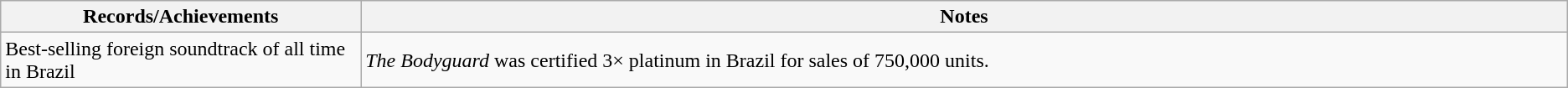<table class="wikitable sortable plainrowheaders">
<tr>
<th scope="col" width=20%>Records/Achievements</th>
<th scope="col" width=67%>Notes</th>
</tr>
<tr>
<td>Best-selling foreign soundtrack of all time in Brazil</td>
<td><em>The Bodyguard</em> was certified 3× platinum in Brazil for sales of 750,000 units.</td>
</tr>
</table>
